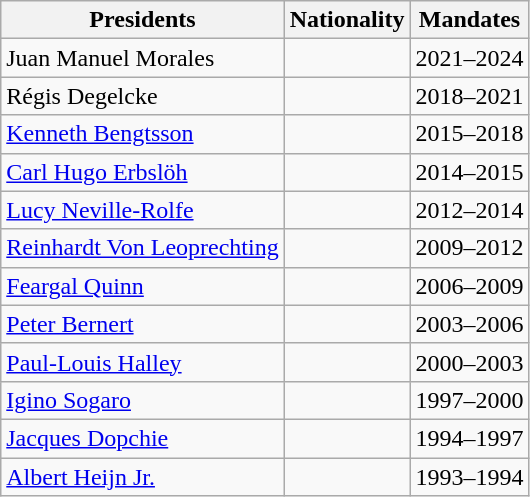<table class="wikitable">
<tr>
<th>Presidents</th>
<th>Nationality</th>
<th>Mandates</th>
</tr>
<tr>
<td>Juan Manuel Morales</td>
<td></td>
<td>2021–2024</td>
</tr>
<tr>
<td>Régis Degelcke</td>
<td></td>
<td>2018–2021</td>
</tr>
<tr>
<td><a href='#'>Kenneth Bengtsson</a></td>
<td></td>
<td>2015–2018</td>
</tr>
<tr>
<td><a href='#'>Carl Hugo Erbslöh</a></td>
<td></td>
<td>2014–2015</td>
</tr>
<tr>
<td><a href='#'>Lucy Neville-Rolfe</a></td>
<td></td>
<td>2012–2014</td>
</tr>
<tr>
<td><a href='#'>Reinhardt Von Leoprechting</a></td>
<td></td>
<td>2009–2012</td>
</tr>
<tr>
<td><a href='#'>Feargal Quinn</a></td>
<td></td>
<td>2006–2009</td>
</tr>
<tr>
<td><a href='#'>Peter Bernert</a></td>
<td></td>
<td>2003–2006</td>
</tr>
<tr>
<td><a href='#'>Paul-Louis Halley</a></td>
<td></td>
<td>2000–2003</td>
</tr>
<tr>
<td><a href='#'>Igino Sogaro</a></td>
<td></td>
<td>1997–2000</td>
</tr>
<tr>
<td><a href='#'>Jacques Dopchie</a></td>
<td></td>
<td>1994–1997</td>
</tr>
<tr>
<td><a href='#'>Albert Heijn Jr.</a></td>
<td></td>
<td>1993–1994</td>
</tr>
</table>
